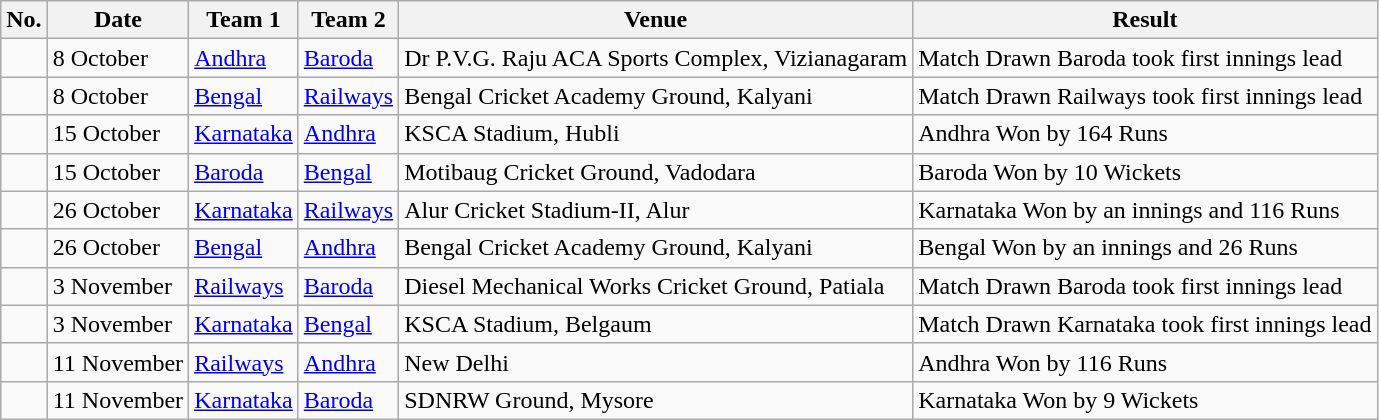<table class="wikitable collapsible collapsed">
<tr>
<th>No.</th>
<th>Date</th>
<th>Team 1</th>
<th>Team 2</th>
<th>Venue</th>
<th>Result</th>
</tr>
<tr>
<td> </td>
<td>8 October</td>
<td><a href='#'>Andhra</a></td>
<td><a href='#'>Baroda</a></td>
<td>Dr P.V.G. Raju ACA Sports Complex, Vizianagaram</td>
<td>Match Drawn Baroda took first innings lead</td>
</tr>
<tr>
<td> </td>
<td>8 October</td>
<td><a href='#'>Bengal</a></td>
<td><a href='#'>Railways</a></td>
<td>Bengal Cricket Academy Ground, Kalyani</td>
<td>Match Drawn Railways took first innings lead</td>
</tr>
<tr>
<td> </td>
<td>15 October</td>
<td><a href='#'>Karnataka</a></td>
<td><a href='#'>Andhra</a></td>
<td>KSCA Stadium, Hubli</td>
<td>Andhra Won by 164 Runs</td>
</tr>
<tr>
<td> </td>
<td>15 October</td>
<td><a href='#'>Baroda</a></td>
<td><a href='#'>Bengal</a></td>
<td>Motibaug Cricket Ground, Vadodara</td>
<td>Baroda Won by 10 Wickets</td>
</tr>
<tr>
<td> </td>
<td>26 October</td>
<td><a href='#'>Karnataka</a></td>
<td><a href='#'>Railways</a></td>
<td>Alur Cricket Stadium-II, Alur</td>
<td>Karnataka Won by an innings and 116 Runs</td>
</tr>
<tr>
<td> </td>
<td>26 October</td>
<td><a href='#'>Bengal</a></td>
<td><a href='#'>Andhra</a></td>
<td>Bengal Cricket Academy Ground, Kalyani</td>
<td>Bengal Won by an innings and 26 Runs</td>
</tr>
<tr>
<td> </td>
<td>3 November</td>
<td><a href='#'>Railways</a></td>
<td><a href='#'>Baroda</a></td>
<td>Diesel Mechanical Works Cricket Ground, Patiala</td>
<td>Match Drawn Baroda took first innings lead</td>
</tr>
<tr>
<td> </td>
<td>3 November</td>
<td><a href='#'>Karnataka</a></td>
<td><a href='#'>Bengal</a></td>
<td>KSCA Stadium, Belgaum</td>
<td>Match Drawn Karnataka took first innings lead</td>
</tr>
<tr>
<td> </td>
<td>11 November</td>
<td><a href='#'>Railways</a></td>
<td><a href='#'>Andhra</a></td>
<td>New Delhi</td>
<td>Andhra Won by 116 Runs</td>
</tr>
<tr>
<td> </td>
<td>11 November</td>
<td><a href='#'>Karnataka</a></td>
<td><a href='#'>Baroda</a></td>
<td>SDNRW Ground, Mysore</td>
<td>Karnataka Won by 9 Wickets</td>
</tr>
</table>
